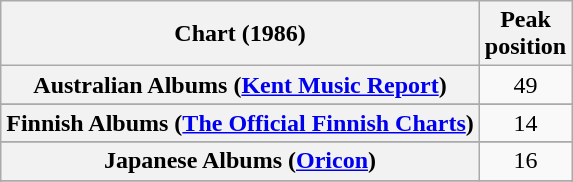<table class="wikitable sortable plainrowheaders" style="text-align:center">
<tr>
<th scope=col>Chart (1986)</th>
<th scope=col>Peak<br>position</th>
</tr>
<tr>
<th scope=row>Australian Albums (<a href='#'>Kent Music Report</a>)</th>
<td align="center">49</td>
</tr>
<tr>
</tr>
<tr>
</tr>
<tr>
</tr>
<tr>
<th scope="row">Finnish Albums (<a href='#'>The Official Finnish Charts</a>)</th>
<td align="center">14</td>
</tr>
<tr>
</tr>
<tr>
<th scope=row>Japanese Albums (<a href='#'>Oricon</a>)</th>
<td align="center">16</td>
</tr>
<tr>
</tr>
<tr>
</tr>
<tr>
</tr>
<tr>
</tr>
<tr>
</tr>
</table>
